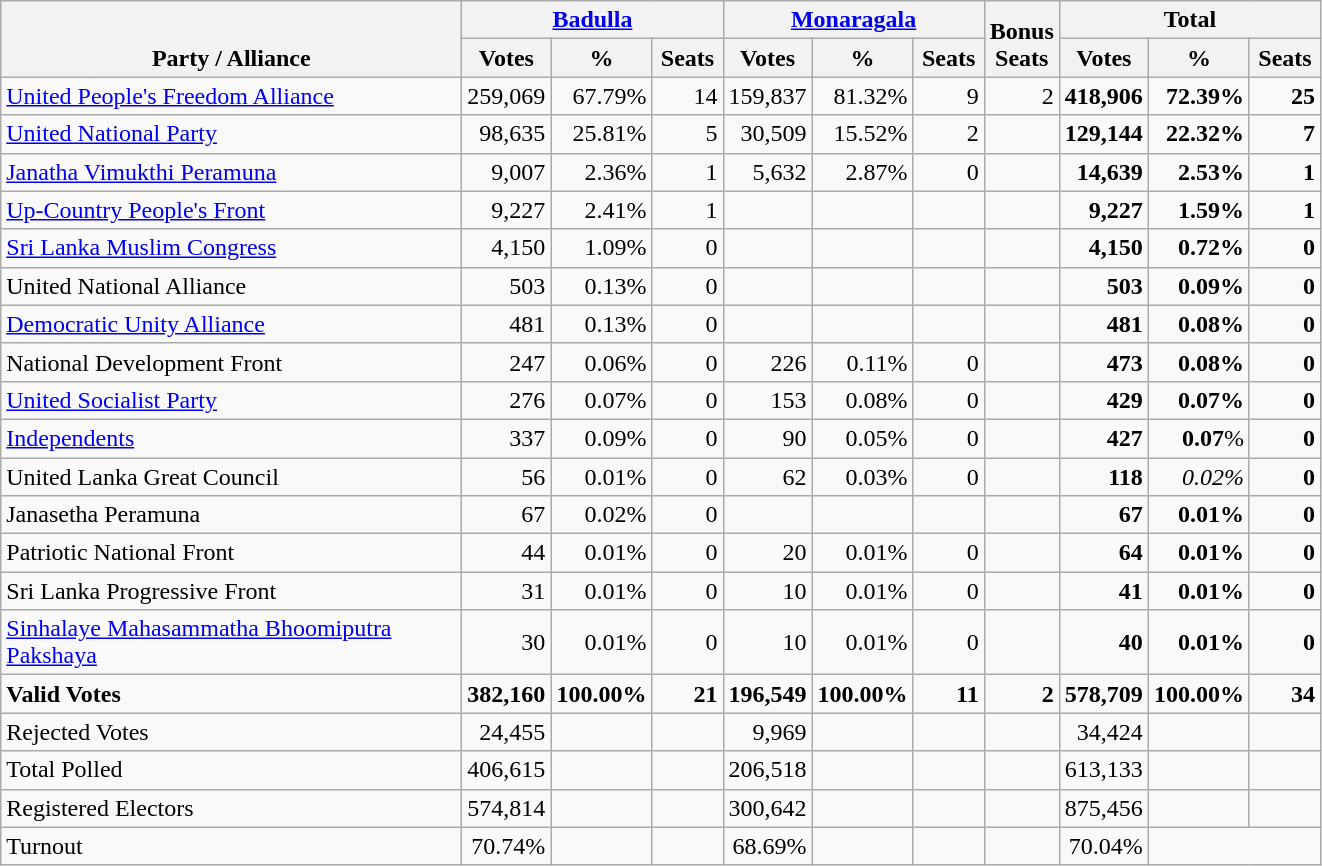<table class="wikitable" border="1" style="text-align:right;">
<tr>
<th valign=bottom rowspan=2 width="300">Party / Alliance</th>
<th colspan=3><a href='#'>Badulla</a></th>
<th colspan=3><a href='#'>Monaragala</a></th>
<th valign=bottom rowspan=2 width="40">Bonus<br>Seats</th>
<th colspan=3>Total</th>
</tr>
<tr>
<th align=center valign=bottom width="50">Votes</th>
<th align=center valign=bottom width="50">%</th>
<th align=center valign=bottom width="40">Seats</th>
<th align=center valign=bottom width="50">Votes</th>
<th align=center valign=bottom width="50">%</th>
<th align=center valign=bottom width="40">Seats</th>
<th align=center valign=bottom width="50">Votes</th>
<th align=center valign=bottom width="50">%</th>
<th align=center valign=bottom width="40">Seats</th>
</tr>
<tr>
<td align=left><a href='#'>United People's Freedom Alliance</a></td>
<td>259,069</td>
<td>67.79%</td>
<td>14</td>
<td>159,837</td>
<td>81.32%</td>
<td>9</td>
<td>2</td>
<td><strong>418,906</strong></td>
<td><strong>72.39%</strong></td>
<td><strong>25</strong></td>
</tr>
<tr>
<td align=left><a href='#'>United National Party</a></td>
<td>98,635</td>
<td>25.81%</td>
<td>5</td>
<td>30,509</td>
<td>15.52%</td>
<td>2</td>
<td></td>
<td><strong>129,144</strong></td>
<td><strong>22.32%</strong></td>
<td><strong>7</strong></td>
</tr>
<tr>
<td align=left><a href='#'>Janatha Vimukthi Peramuna</a></td>
<td>9,007</td>
<td>2.36%</td>
<td>1</td>
<td>5,632</td>
<td>2.87%</td>
<td>0</td>
<td></td>
<td><strong>14,639</strong></td>
<td><strong>2.53%</strong></td>
<td><strong>1</strong></td>
</tr>
<tr>
<td align=left><a href='#'>Up-Country People's Front</a></td>
<td>9,227</td>
<td>2.41%</td>
<td>1</td>
<td></td>
<td></td>
<td></td>
<td></td>
<td><strong>9,227</strong></td>
<td><strong>1.59%</strong></td>
<td><strong>1</strong></td>
</tr>
<tr>
<td align=left><a href='#'>Sri Lanka Muslim Congress</a></td>
<td>4,150</td>
<td>1.09%</td>
<td>0</td>
<td></td>
<td></td>
<td></td>
<td></td>
<td><strong>4,150</strong></td>
<td><strong>0.72%</strong></td>
<td><strong>0</strong></td>
</tr>
<tr>
<td align=left>United National Alliance</td>
<td>503</td>
<td>0.13%</td>
<td>0</td>
<td></td>
<td></td>
<td></td>
<td></td>
<td><strong>503</strong></td>
<td><strong>0.09%</strong></td>
<td><strong>0</strong></td>
</tr>
<tr>
<td align=left><a href='#'>Democratic Unity Alliance</a></td>
<td>481</td>
<td>0.13%</td>
<td>0</td>
<td></td>
<td></td>
<td></td>
<td></td>
<td><strong>481</strong></td>
<td><strong>0.08%</strong></td>
<td><strong>0</strong></td>
</tr>
<tr>
<td align=left>National Development Front</td>
<td>247</td>
<td>0.06%</td>
<td>0</td>
<td>226</td>
<td>0.11%</td>
<td>0</td>
<td></td>
<td><strong>473</strong></td>
<td><strong>0.08%</strong></td>
<td><strong>0</strong></td>
</tr>
<tr>
<td align=left><a href='#'>United Socialist Party</a></td>
<td>276</td>
<td>0.07%</td>
<td>0</td>
<td>153</td>
<td>0.08%</td>
<td>0</td>
<td></td>
<td><strong>429</strong></td>
<td><strong>0.07%</strong></td>
<td><strong>0</strong></td>
</tr>
<tr>
<td align=left><a href='#'>Independents</a></td>
<td>337</td>
<td>0.09%</td>
<td>0</td>
<td>90</td>
<td>0.05%</td>
<td>0</td>
<td></td>
<td><strong>427</strong></td>
<td><strong>0.07</strong>%</td>
<td><strong>0</strong></td>
</tr>
<tr>
<td align=left>United Lanka Great Council</td>
<td>56</td>
<td>0.01%</td>
<td>0</td>
<td>62</td>
<td>0.03%</td>
<td>0</td>
<td></td>
<td><strong>118</strong></td>
<td><em>0.02%</em></td>
<td><strong>0</strong></td>
</tr>
<tr>
<td align=left>Janasetha Peramuna</td>
<td>67</td>
<td>0.02%</td>
<td>0</td>
<td></td>
<td></td>
<td></td>
<td></td>
<td><strong>67</strong></td>
<td><strong>0.01%</strong></td>
<td><strong>0</strong></td>
</tr>
<tr>
<td align=left>Patriotic National Front</td>
<td>44</td>
<td>0.01%</td>
<td>0</td>
<td>20</td>
<td>0.01%</td>
<td>0</td>
<td></td>
<td><strong>64</strong></td>
<td><strong>0.01%</strong></td>
<td><strong>0</strong></td>
</tr>
<tr>
<td align=left>Sri Lanka Progressive Front</td>
<td>31</td>
<td>0.01%</td>
<td>0</td>
<td>10</td>
<td>0.01%</td>
<td>0</td>
<td></td>
<td><strong>41</strong></td>
<td><strong>0.01%</strong></td>
<td><strong>0</strong></td>
</tr>
<tr>
<td align=left><a href='#'>Sinhalaye Mahasammatha Bhoomiputra Pakshaya</a></td>
<td>30</td>
<td>0.01%</td>
<td>0</td>
<td>10</td>
<td>0.01%</td>
<td>0</td>
<td></td>
<td><strong>40</strong></td>
<td><strong>0.01%</strong></td>
<td><strong>0</strong></td>
</tr>
<tr>
<td align=left><strong>Valid Votes</strong></td>
<td><strong>382,160</strong></td>
<td><strong>100.00%</strong></td>
<td><strong>21</strong></td>
<td><strong>196,549</strong></td>
<td><strong>100.00%</strong></td>
<td><strong>11</strong></td>
<td><strong>2</strong></td>
<td><strong>578,709</strong></td>
<td><strong>100.00%</strong></td>
<td><strong>34</strong></td>
</tr>
<tr>
<td align=left>Rejected Votes</td>
<td>24,455</td>
<td></td>
<td></td>
<td>9,969</td>
<td></td>
<td></td>
<td></td>
<td>34,424</td>
<td></td>
<td></td>
</tr>
<tr>
<td align=left>Total Polled</td>
<td>406,615</td>
<td></td>
<td></td>
<td>206,518</td>
<td></td>
<td></td>
<td></td>
<td>613,133</td>
<td></td>
<td></td>
</tr>
<tr>
<td align=left>Registered Electors</td>
<td>574,814</td>
<td></td>
<td></td>
<td>300,642</td>
<td></td>
<td></td>
<td></td>
<td>875,456</td>
<td></td>
<td></td>
</tr>
<tr>
<td align=left>Turnout</td>
<td>70.74%</td>
<td></td>
<td></td>
<td>68.69%</td>
<td></td>
<td></td>
<td></td>
<td>70.04%</td>
</tr>
</table>
